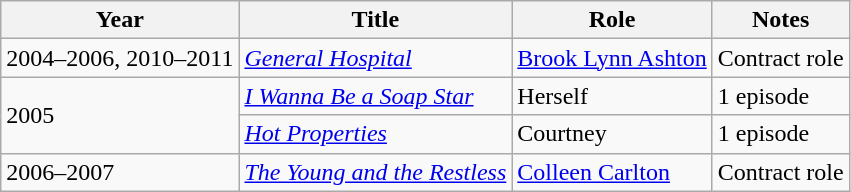<table class="wikitable">
<tr>
<th>Year</th>
<th>Title</th>
<th>Role</th>
<th>Notes</th>
</tr>
<tr>
<td>2004–2006, 2010–2011</td>
<td><em><a href='#'>General Hospital</a></em></td>
<td><a href='#'>Brook Lynn Ashton</a></td>
<td>Contract role</td>
</tr>
<tr>
<td rowspan="2">2005</td>
<td><em><a href='#'>I Wanna Be a Soap Star</a></em></td>
<td>Herself</td>
<td>1 episode</td>
</tr>
<tr>
<td><em><a href='#'>Hot Properties</a></em></td>
<td>Courtney</td>
<td>1 episode</td>
</tr>
<tr>
<td>2006–2007</td>
<td><em><a href='#'>The Young and the Restless</a></em></td>
<td><a href='#'>Colleen Carlton</a></td>
<td>Contract role</td>
</tr>
</table>
